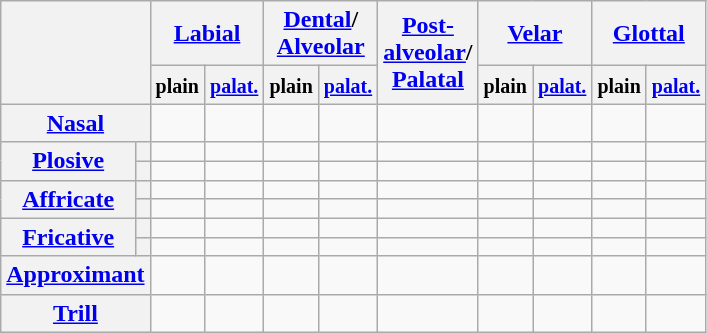<table class="wikitable" style=text-align:center>
<tr>
<th rowspan="2" colspan="2"></th>
<th colspan="2"><a href='#'>Labial</a></th>
<th colspan="2"><a href='#'>Dental</a>/<br><a href='#'>Alveolar</a></th>
<th rowspan="2"><a href='#'>Post-<br>alveolar</a>/<br><a href='#'>Palatal</a></th>
<th colspan="2"><a href='#'>Velar</a></th>
<th colspan="2"><a href='#'>Glottal</a></th>
</tr>
<tr>
<th><small>plain</small></th>
<th><small><a href='#'>palat.</a></small></th>
<th><small>plain</small></th>
<th><small><a href='#'>palat.</a></small></th>
<th><small>plain</small></th>
<th><small><a href='#'>palat.</a></small></th>
<th><small>plain</small></th>
<th><small><a href='#'>palat.</a></small></th>
</tr>
<tr>
<th colspan="2"><a href='#'>Nasal</a></th>
<td></td>
<td></td>
<td></td>
<td></td>
<td></td>
<td></td>
<td></td>
<td></td>
<td></td>
</tr>
<tr>
<th rowspan="2"><a href='#'>Plosive</a></th>
<th></th>
<td></td>
<td></td>
<td></td>
<td></td>
<td></td>
<td></td>
<td></td>
<td></td>
<td></td>
</tr>
<tr>
<th></th>
<td></td>
<td></td>
<td></td>
<td></td>
<td></td>
<td></td>
<td></td>
<td></td>
<td></td>
</tr>
<tr>
<th rowspan="2"><a href='#'>Affricate</a></th>
<th></th>
<td></td>
<td></td>
<td></td>
<td></td>
<td></td>
<td></td>
<td></td>
<td></td>
<td></td>
</tr>
<tr>
<th></th>
<td></td>
<td></td>
<td></td>
<td></td>
<td></td>
<td></td>
<td></td>
<td></td>
<td></td>
</tr>
<tr>
<th rowspan=2><a href='#'>Fricative</a></th>
<th></th>
<td></td>
<td></td>
<td></td>
<td></td>
<td></td>
<td></td>
<td></td>
<td></td>
<td></td>
</tr>
<tr>
<th></th>
<td></td>
<td></td>
<td></td>
<td></td>
<td></td>
<td></td>
<td></td>
<td></td>
<td></td>
</tr>
<tr>
<th colspan="2"><a href='#'>Approximant</a></th>
<td></td>
<td></td>
<td></td>
<td></td>
<td></td>
<td></td>
<td></td>
<td></td>
<td></td>
</tr>
<tr>
<th colspan="2"><a href='#'>Trill</a></th>
<td></td>
<td></td>
<td></td>
<td></td>
<td></td>
<td></td>
<td></td>
<td></td>
<td></td>
</tr>
</table>
